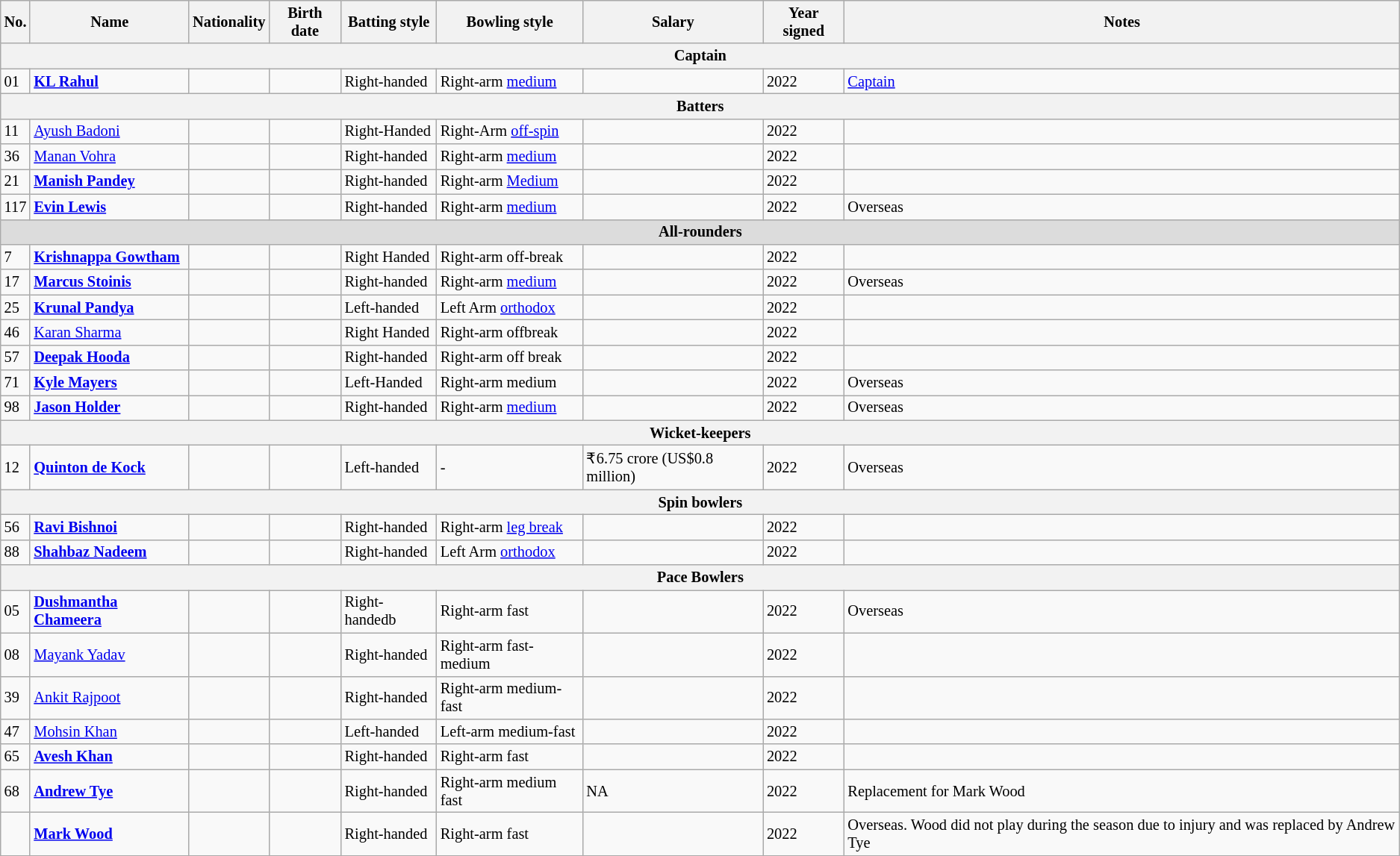<table class="wikitable" style="font-size:85%;">
<tr>
<th>No.</th>
<th>Name</th>
<th>Nationality</th>
<th>Birth date</th>
<th>Batting style</th>
<th>Bowling style</th>
<th>Salary</th>
<th>Year signed</th>
<th>Notes</th>
</tr>
<tr>
<th colspan="9">Captain</th>
</tr>
<tr>
<td>01</td>
<td><strong><a href='#'>KL Rahul</a></strong></td>
<td></td>
<td></td>
<td>Right-handed</td>
<td>Right-arm <a href='#'>medium</a></td>
<td></td>
<td>2022</td>
<td><a href='#'>Captain</a></td>
</tr>
<tr>
<th colspan="9">Batters</th>
</tr>
<tr>
<td>11</td>
<td><a href='#'>Ayush Badoni</a></td>
<td></td>
<td></td>
<td>Right-Handed</td>
<td>Right-Arm <a href='#'>off-spin</a></td>
<td></td>
<td>2022</td>
<td></td>
</tr>
<tr>
<td>36</td>
<td><a href='#'>Manan Vohra</a></td>
<td></td>
<td></td>
<td>Right-handed</td>
<td>Right-arm <a href='#'>medium</a></td>
<td></td>
<td>2022</td>
<td></td>
</tr>
<tr>
<td>21</td>
<td><strong><a href='#'>Manish Pandey</a></strong></td>
<td></td>
<td></td>
<td>Right-handed</td>
<td>Right-arm <a href='#'>Medium</a></td>
<td></td>
<td>2022</td>
<td></td>
</tr>
<tr>
<td>117</td>
<td><strong><a href='#'>Evin Lewis</a></strong></td>
<td></td>
<td></td>
<td>Right-handed</td>
<td>Right-arm <a href='#'>medium</a></td>
<td></td>
<td>2022</td>
<td>Overseas</td>
</tr>
<tr>
<th colspan="9" style="background: #DCDCDC; text-align:center">All-rounders</th>
</tr>
<tr>
<td>7</td>
<td><strong><a href='#'>Krishnappa Gowtham</a></strong></td>
<td></td>
<td></td>
<td>Right Handed</td>
<td>Right-arm off-break</td>
<td></td>
<td>2022</td>
<td></td>
</tr>
<tr>
<td>17</td>
<td><strong><a href='#'>Marcus Stoinis</a></strong></td>
<td></td>
<td></td>
<td>Right-handed</td>
<td>Right-arm <a href='#'>medium</a></td>
<td></td>
<td>2022</td>
<td>Overseas</td>
</tr>
<tr>
<td>25</td>
<td><strong><a href='#'>Krunal Pandya</a></strong></td>
<td></td>
<td></td>
<td>Left-handed</td>
<td>Left Arm <a href='#'>orthodox</a></td>
<td></td>
<td>2022</td>
<td></td>
</tr>
<tr>
<td>46</td>
<td><a href='#'>Karan Sharma</a></td>
<td></td>
<td></td>
<td>Right Handed</td>
<td>Right-arm offbreak</td>
<td></td>
<td>2022</td>
<td></td>
</tr>
<tr>
<td>57</td>
<td><strong><a href='#'>Deepak Hooda</a></strong></td>
<td></td>
<td></td>
<td>Right-handed</td>
<td>Right-arm off break</td>
<td></td>
<td>2022</td>
<td></td>
</tr>
<tr>
<td>71</td>
<td><strong><a href='#'>Kyle Mayers</a></strong></td>
<td></td>
<td></td>
<td>Left-Handed</td>
<td>Right-arm medium</td>
<td></td>
<td>2022</td>
<td>Overseas</td>
</tr>
<tr>
<td>98</td>
<td><strong><a href='#'>Jason Holder</a></strong></td>
<td></td>
<td></td>
<td>Right-handed</td>
<td>Right-arm <a href='#'>medium</a></td>
<td></td>
<td>2022</td>
<td>Overseas</td>
</tr>
<tr>
<th colspan="9">Wicket-keepers</th>
</tr>
<tr>
<td>12</td>
<td><strong><a href='#'>Quinton de Kock</a></strong></td>
<td></td>
<td></td>
<td>Left-handed</td>
<td>-</td>
<td>₹6.75 crore (US$0.8 million)</td>
<td>2022</td>
<td>Overseas</td>
</tr>
<tr>
<th colspan="9">Spin bowlers</th>
</tr>
<tr>
<td>56</td>
<td><strong><a href='#'>Ravi Bishnoi</a></strong></td>
<td></td>
<td></td>
<td>Right-handed</td>
<td>Right-arm <a href='#'>leg break</a></td>
<td></td>
<td>2022</td>
<td></td>
</tr>
<tr>
<td>88</td>
<td><strong><a href='#'>Shahbaz Nadeem</a></strong></td>
<td></td>
<td></td>
<td>Right-handed</td>
<td>Left Arm <a href='#'>orthodox</a></td>
<td></td>
<td>2022</td>
<td></td>
</tr>
<tr>
<th colspan="9">Pace Bowlers</th>
</tr>
<tr>
<td>05</td>
<td><strong><a href='#'>Dushmantha Chameera</a></strong></td>
<td></td>
<td></td>
<td>Right-handedb</td>
<td>Right-arm fast</td>
<td style=></td>
<td>2022</td>
<td>Overseas</td>
</tr>
<tr>
<td>08</td>
<td><a href='#'>Mayank Yadav</a></td>
<td></td>
<td></td>
<td>Right-handed</td>
<td>Right-arm fast-medium</td>
<td></td>
<td>2022</td>
<td></td>
</tr>
<tr>
<td>39</td>
<td><a href='#'>Ankit Rajpoot</a></td>
<td></td>
<td></td>
<td>Right-handed</td>
<td>Right-arm medium-fast</td>
<td></td>
<td>2022</td>
<td></td>
</tr>
<tr>
<td>47</td>
<td><a href='#'>Mohsin Khan</a></td>
<td></td>
<td></td>
<td>Left-handed</td>
<td>Left-arm medium-fast</td>
<td></td>
<td>2022</td>
<td></td>
</tr>
<tr>
<td>65</td>
<td><strong><a href='#'>Avesh Khan</a></strong></td>
<td></td>
<td></td>
<td>Right-handed</td>
<td>Right-arm fast</td>
<td></td>
<td>2022</td>
<td></td>
</tr>
<tr>
<td>68</td>
<td><strong><a href='#'>Andrew Tye</a></strong></td>
<td></td>
<td></td>
<td>Right-handed</td>
<td>Right-arm medium fast</td>
<td>NA</td>
<td>2022</td>
<td>Replacement for Mark Wood</td>
</tr>
<tr>
<td></td>
<td><strong><a href='#'>Mark Wood</a></strong></td>
<td></td>
<td></td>
<td>Right-handed</td>
<td>Right-arm fast</td>
<td></td>
<td>2022</td>
<td>Overseas. Wood did not play during the season due to injury and was replaced by Andrew Tye</td>
</tr>
<tr>
</tr>
</table>
